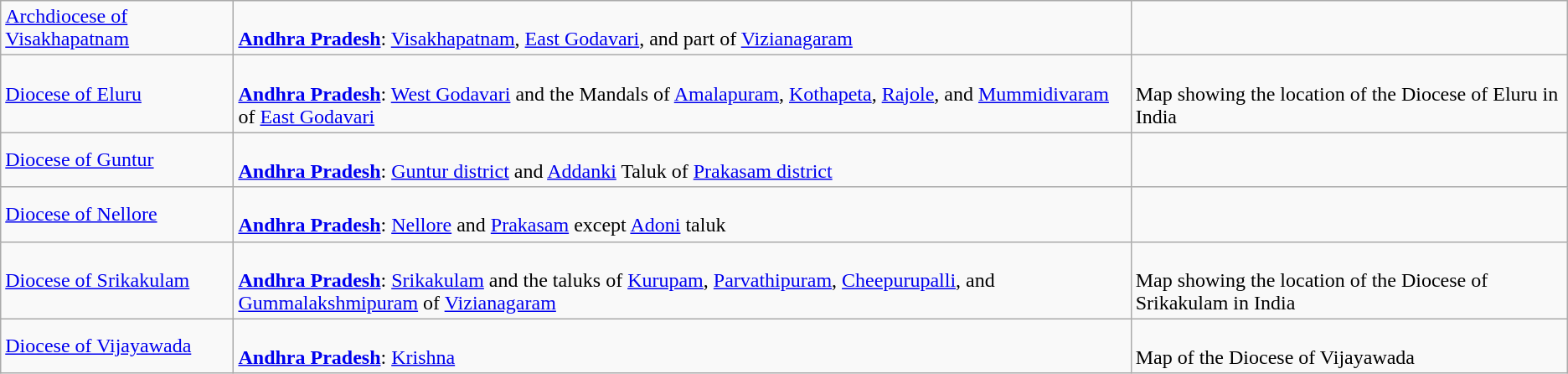<table class="wikitable">
<tr>
<td><a href='#'>Archdiocese of Visakhapatnam</a></td>
<td><br><strong><a href='#'>Andhra Pradesh</a></strong>: <a href='#'>Visakhapatnam</a>, <a href='#'>East Godavari</a>, and part of <a href='#'>Vizianagaram</a></td>
<td></td>
</tr>
<tr>
<td><a href='#'>Diocese of Eluru</a></td>
<td><br><strong><a href='#'>Andhra Pradesh</a></strong>: <a href='#'>West Godavari</a> and the Mandals of <a href='#'>Amalapuram</a>, <a href='#'>Kothapeta</a>, <a href='#'>Rajole</a>, and <a href='#'>Mummidivaram</a> of <a href='#'>East Godavari</a></td>
<td><br>Map showing the location of the Diocese of Eluru in India</td>
</tr>
<tr>
<td><a href='#'>Diocese of Guntur</a></td>
<td><br><strong><a href='#'>Andhra Pradesh</a></strong>: <a href='#'>Guntur district</a> and <a href='#'>Addanki</a> Taluk of <a href='#'>Prakasam district</a></td>
<td></td>
</tr>
<tr>
<td><a href='#'>Diocese of Nellore</a></td>
<td><br><strong><a href='#'>Andhra Pradesh</a></strong>: <a href='#'>Nellore</a> and <a href='#'>Prakasam</a> except <a href='#'>Adoni</a> taluk</td>
<td></td>
</tr>
<tr>
<td><a href='#'>Diocese of Srikakulam</a></td>
<td><br><strong><a href='#'>Andhra Pradesh</a></strong>: <a href='#'>Srikakulam</a> and the taluks of <a href='#'>Kurupam</a>, <a href='#'>Parvathipuram</a>, <a href='#'>Cheepurupalli</a>, and <a href='#'>Gummalakshmipuram</a> of <a href='#'>Vizianagaram</a></td>
<td><br>Map showing the location of the Diocese of Srikakulam in India</td>
</tr>
<tr>
<td><a href='#'>Diocese of Vijayawada</a></td>
<td><br><strong><a href='#'>Andhra Pradesh</a></strong>: <a href='#'>Krishna</a></td>
<td><br>Map of the Diocese of Vijayawada</td>
</tr>
</table>
